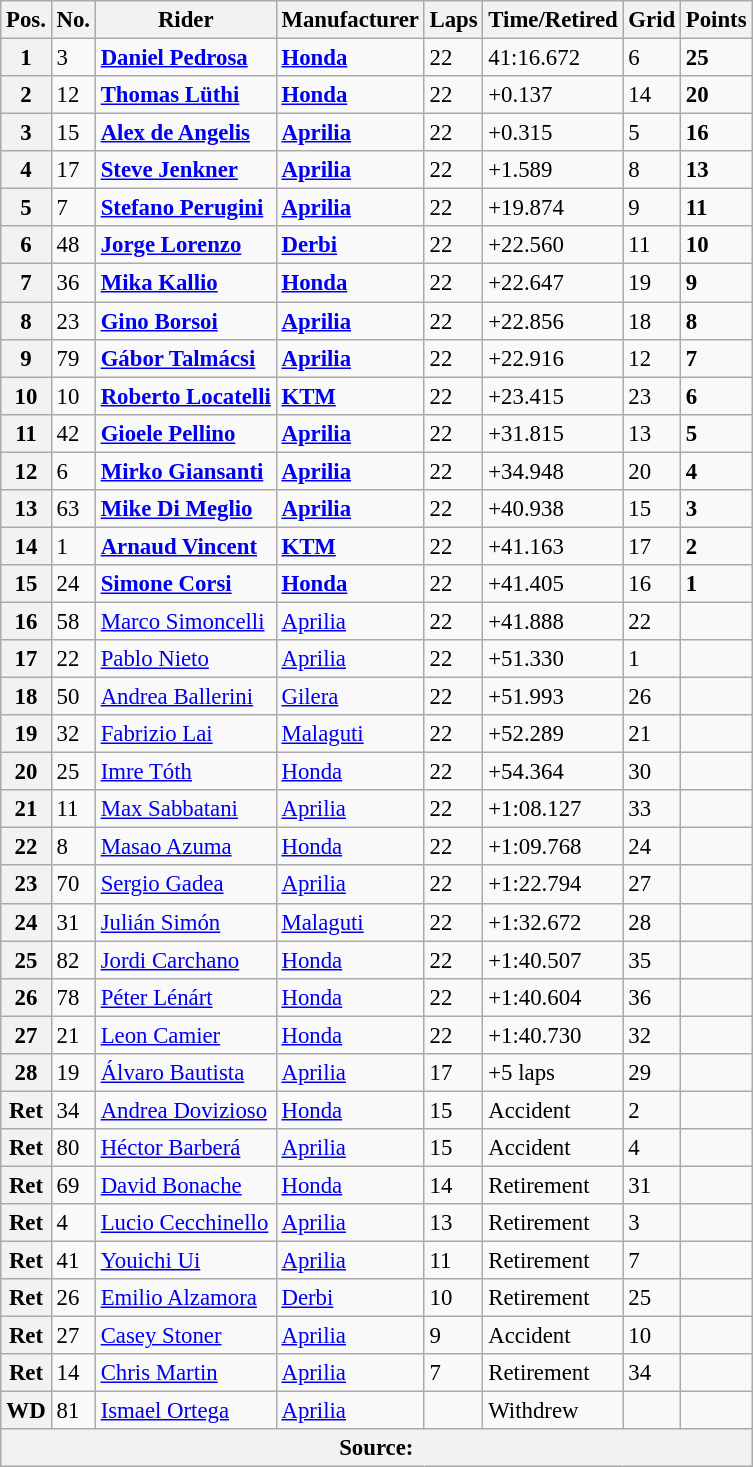<table class="wikitable" style="font-size: 95%;">
<tr>
<th>Pos.</th>
<th>No.</th>
<th>Rider</th>
<th>Manufacturer</th>
<th>Laps</th>
<th>Time/Retired</th>
<th>Grid</th>
<th>Points</th>
</tr>
<tr>
<th>1</th>
<td>3</td>
<td> <strong><a href='#'>Daniel Pedrosa</a></strong></td>
<td><strong><a href='#'>Honda</a></strong></td>
<td>22</td>
<td>41:16.672</td>
<td>6</td>
<td><strong>25</strong></td>
</tr>
<tr>
<th>2</th>
<td>12</td>
<td> <strong><a href='#'>Thomas Lüthi</a></strong></td>
<td><strong><a href='#'>Honda</a></strong></td>
<td>22</td>
<td>+0.137</td>
<td>14</td>
<td><strong>20</strong></td>
</tr>
<tr>
<th>3</th>
<td>15</td>
<td> <strong><a href='#'>Alex de Angelis</a></strong></td>
<td><strong><a href='#'>Aprilia</a></strong></td>
<td>22</td>
<td>+0.315</td>
<td>5</td>
<td><strong>16</strong></td>
</tr>
<tr>
<th>4</th>
<td>17</td>
<td> <strong><a href='#'>Steve Jenkner</a></strong></td>
<td><strong><a href='#'>Aprilia</a></strong></td>
<td>22</td>
<td>+1.589</td>
<td>8</td>
<td><strong>13</strong></td>
</tr>
<tr>
<th>5</th>
<td>7</td>
<td> <strong><a href='#'>Stefano Perugini</a></strong></td>
<td><strong><a href='#'>Aprilia</a></strong></td>
<td>22</td>
<td>+19.874</td>
<td>9</td>
<td><strong>11</strong></td>
</tr>
<tr>
<th>6</th>
<td>48</td>
<td> <strong><a href='#'>Jorge Lorenzo</a></strong></td>
<td><strong><a href='#'>Derbi</a></strong></td>
<td>22</td>
<td>+22.560</td>
<td>11</td>
<td><strong>10</strong></td>
</tr>
<tr>
<th>7</th>
<td>36</td>
<td> <strong><a href='#'>Mika Kallio</a></strong></td>
<td><strong><a href='#'>Honda</a></strong></td>
<td>22</td>
<td>+22.647</td>
<td>19</td>
<td><strong>9</strong></td>
</tr>
<tr>
<th>8</th>
<td>23</td>
<td> <strong><a href='#'>Gino Borsoi</a></strong></td>
<td><strong><a href='#'>Aprilia</a></strong></td>
<td>22</td>
<td>+22.856</td>
<td>18</td>
<td><strong>8</strong></td>
</tr>
<tr>
<th>9</th>
<td>79</td>
<td> <strong><a href='#'>Gábor Talmácsi</a></strong></td>
<td><strong><a href='#'>Aprilia</a></strong></td>
<td>22</td>
<td>+22.916</td>
<td>12</td>
<td><strong>7</strong></td>
</tr>
<tr>
<th>10</th>
<td>10</td>
<td> <strong><a href='#'>Roberto Locatelli</a></strong></td>
<td><strong><a href='#'>KTM</a></strong></td>
<td>22</td>
<td>+23.415</td>
<td>23</td>
<td><strong>6</strong></td>
</tr>
<tr>
<th>11</th>
<td>42</td>
<td> <strong><a href='#'>Gioele Pellino</a></strong></td>
<td><strong><a href='#'>Aprilia</a></strong></td>
<td>22</td>
<td>+31.815</td>
<td>13</td>
<td><strong>5</strong></td>
</tr>
<tr>
<th>12</th>
<td>6</td>
<td> <strong><a href='#'>Mirko Giansanti</a></strong></td>
<td><strong><a href='#'>Aprilia</a></strong></td>
<td>22</td>
<td>+34.948</td>
<td>20</td>
<td><strong>4</strong></td>
</tr>
<tr>
<th>13</th>
<td>63</td>
<td> <strong><a href='#'>Mike Di Meglio</a></strong></td>
<td><strong><a href='#'>Aprilia</a></strong></td>
<td>22</td>
<td>+40.938</td>
<td>15</td>
<td><strong>3</strong></td>
</tr>
<tr>
<th>14</th>
<td>1</td>
<td> <strong><a href='#'>Arnaud Vincent</a></strong></td>
<td><strong><a href='#'>KTM</a></strong></td>
<td>22</td>
<td>+41.163</td>
<td>17</td>
<td><strong>2</strong></td>
</tr>
<tr>
<th>15</th>
<td>24</td>
<td> <strong><a href='#'>Simone Corsi</a></strong></td>
<td><strong><a href='#'>Honda</a></strong></td>
<td>22</td>
<td>+41.405</td>
<td>16</td>
<td><strong>1</strong></td>
</tr>
<tr>
<th>16</th>
<td>58</td>
<td> <a href='#'>Marco Simoncelli</a></td>
<td><a href='#'>Aprilia</a></td>
<td>22</td>
<td>+41.888</td>
<td>22</td>
<td></td>
</tr>
<tr>
<th>17</th>
<td>22</td>
<td> <a href='#'>Pablo Nieto</a></td>
<td><a href='#'>Aprilia</a></td>
<td>22</td>
<td>+51.330</td>
<td>1</td>
<td></td>
</tr>
<tr>
<th>18</th>
<td>50</td>
<td> <a href='#'>Andrea Ballerini</a></td>
<td><a href='#'>Gilera</a></td>
<td>22</td>
<td>+51.993</td>
<td>26</td>
<td></td>
</tr>
<tr>
<th>19</th>
<td>32</td>
<td> <a href='#'>Fabrizio Lai</a></td>
<td><a href='#'>Malaguti</a></td>
<td>22</td>
<td>+52.289</td>
<td>21</td>
<td></td>
</tr>
<tr>
<th>20</th>
<td>25</td>
<td> <a href='#'>Imre Tóth</a></td>
<td><a href='#'>Honda</a></td>
<td>22</td>
<td>+54.364</td>
<td>30</td>
<td></td>
</tr>
<tr>
<th>21</th>
<td>11</td>
<td> <a href='#'>Max Sabbatani</a></td>
<td><a href='#'>Aprilia</a></td>
<td>22</td>
<td>+1:08.127</td>
<td>33</td>
<td></td>
</tr>
<tr>
<th>22</th>
<td>8</td>
<td> <a href='#'>Masao Azuma</a></td>
<td><a href='#'>Honda</a></td>
<td>22</td>
<td>+1:09.768</td>
<td>24</td>
<td></td>
</tr>
<tr>
<th>23</th>
<td>70</td>
<td> <a href='#'>Sergio Gadea</a></td>
<td><a href='#'>Aprilia</a></td>
<td>22</td>
<td>+1:22.794</td>
<td>27</td>
<td></td>
</tr>
<tr>
<th>24</th>
<td>31</td>
<td> <a href='#'>Julián Simón</a></td>
<td><a href='#'>Malaguti</a></td>
<td>22</td>
<td>+1:32.672</td>
<td>28</td>
<td></td>
</tr>
<tr>
<th>25</th>
<td>82</td>
<td> <a href='#'>Jordi Carchano</a></td>
<td><a href='#'>Honda</a></td>
<td>22</td>
<td>+1:40.507</td>
<td>35</td>
<td></td>
</tr>
<tr>
<th>26</th>
<td>78</td>
<td> <a href='#'>Péter Lénárt</a></td>
<td><a href='#'>Honda</a></td>
<td>22</td>
<td>+1:40.604</td>
<td>36</td>
<td></td>
</tr>
<tr>
<th>27</th>
<td>21</td>
<td> <a href='#'>Leon Camier</a></td>
<td><a href='#'>Honda</a></td>
<td>22</td>
<td>+1:40.730</td>
<td>32</td>
<td></td>
</tr>
<tr>
<th>28</th>
<td>19</td>
<td> <a href='#'>Álvaro Bautista</a></td>
<td><a href='#'>Aprilia</a></td>
<td>17</td>
<td>+5 laps</td>
<td>29</td>
<td></td>
</tr>
<tr>
<th>Ret</th>
<td>34</td>
<td> <a href='#'>Andrea Dovizioso</a></td>
<td><a href='#'>Honda</a></td>
<td>15</td>
<td>Accident</td>
<td>2</td>
<td></td>
</tr>
<tr>
<th>Ret</th>
<td>80</td>
<td> <a href='#'>Héctor Barberá</a></td>
<td><a href='#'>Aprilia</a></td>
<td>15</td>
<td>Accident</td>
<td>4</td>
<td></td>
</tr>
<tr>
<th>Ret</th>
<td>69</td>
<td> <a href='#'>David Bonache</a></td>
<td><a href='#'>Honda</a></td>
<td>14</td>
<td>Retirement</td>
<td>31</td>
<td></td>
</tr>
<tr>
<th>Ret</th>
<td>4</td>
<td> <a href='#'>Lucio Cecchinello</a></td>
<td><a href='#'>Aprilia</a></td>
<td>13</td>
<td>Retirement</td>
<td>3</td>
<td></td>
</tr>
<tr>
<th>Ret</th>
<td>41</td>
<td> <a href='#'>Youichi Ui</a></td>
<td><a href='#'>Aprilia</a></td>
<td>11</td>
<td>Retirement</td>
<td>7</td>
<td></td>
</tr>
<tr>
<th>Ret</th>
<td>26</td>
<td> <a href='#'>Emilio Alzamora</a></td>
<td><a href='#'>Derbi</a></td>
<td>10</td>
<td>Retirement</td>
<td>25</td>
<td></td>
</tr>
<tr>
<th>Ret</th>
<td>27</td>
<td> <a href='#'>Casey Stoner</a></td>
<td><a href='#'>Aprilia</a></td>
<td>9</td>
<td>Accident</td>
<td>10</td>
<td></td>
</tr>
<tr>
<th>Ret</th>
<td>14</td>
<td> <a href='#'>Chris Martin</a></td>
<td><a href='#'>Aprilia</a></td>
<td>7</td>
<td>Retirement</td>
<td>34</td>
<td></td>
</tr>
<tr>
<th>WD</th>
<td>81</td>
<td> <a href='#'>Ismael Ortega</a></td>
<td><a href='#'>Aprilia</a></td>
<td></td>
<td>Withdrew</td>
<td></td>
<td></td>
</tr>
<tr>
<th colspan=8>Source: </th>
</tr>
</table>
